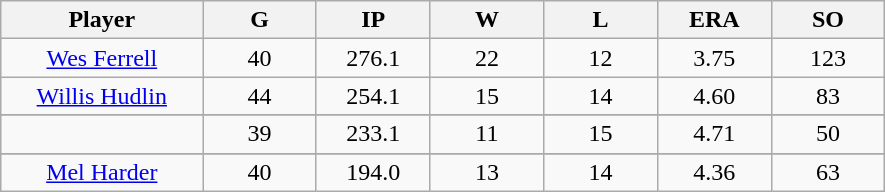<table class="wikitable sortable">
<tr>
<th bgcolor="#DDDDFF" width="16%">Player</th>
<th bgcolor="#DDDDFF" width="9%">G</th>
<th bgcolor="#DDDDFF" width="9%">IP</th>
<th bgcolor="#DDDDFF" width="9%">W</th>
<th bgcolor="#DDDDFF" width="9%">L</th>
<th bgcolor="#DDDDFF" width="9%">ERA</th>
<th bgcolor="#DDDDFF" width="9%">SO</th>
</tr>
<tr align="center">
<td><a href='#'>Wes Ferrell</a></td>
<td>40</td>
<td>276.1</td>
<td>22</td>
<td>12</td>
<td>3.75</td>
<td>123</td>
</tr>
<tr align="center">
<td><a href='#'>Willis Hudlin</a></td>
<td>44</td>
<td>254.1</td>
<td>15</td>
<td>14</td>
<td>4.60</td>
<td>83</td>
</tr>
<tr>
</tr>
<tr align="center">
<td></td>
<td>39</td>
<td>233.1</td>
<td>11</td>
<td>15</td>
<td>4.71</td>
<td>50</td>
</tr>
<tr>
</tr>
<tr align="center">
<td><a href='#'>Mel Harder</a></td>
<td>40</td>
<td>194.0</td>
<td>13</td>
<td>14</td>
<td>4.36</td>
<td>63</td>
</tr>
</table>
